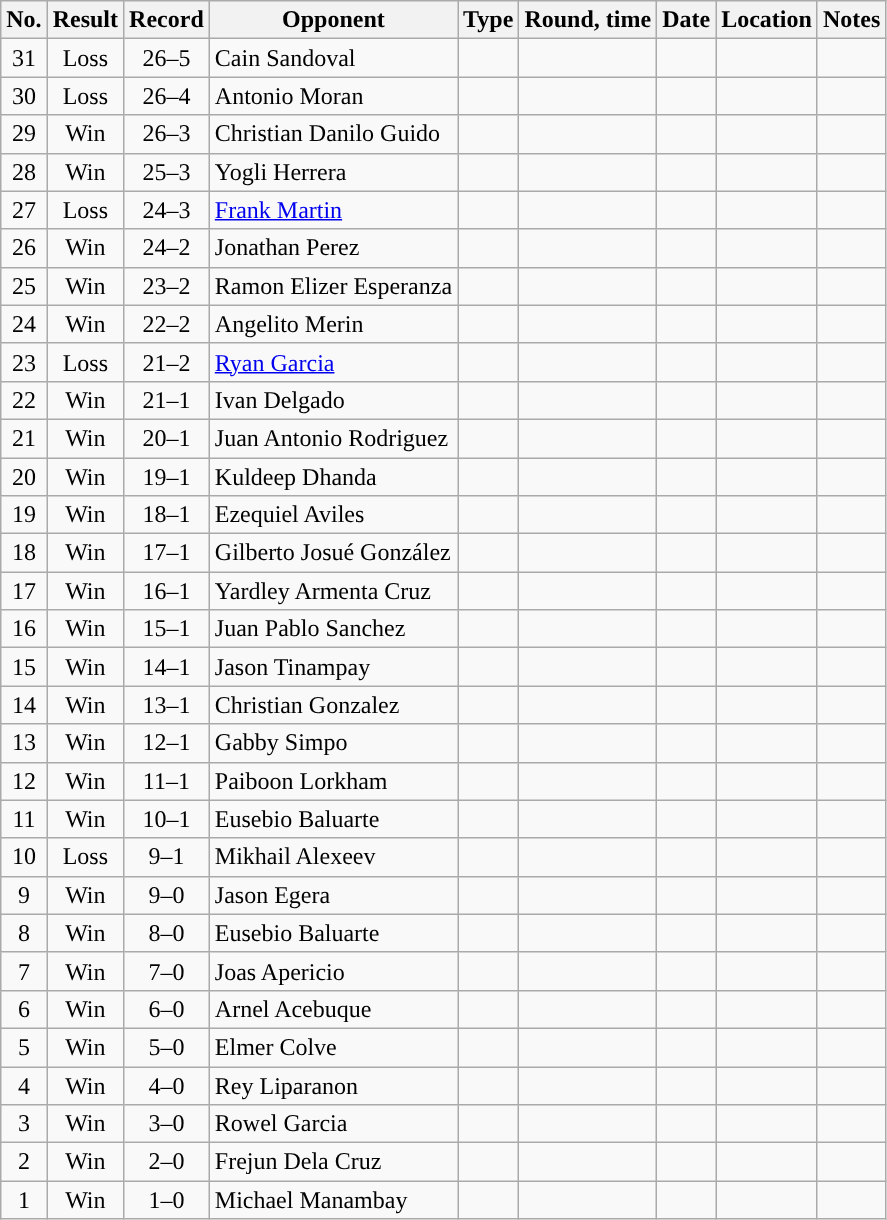<table class="wikitable" style="text-align:center">
<tr>
<th>No.</th>
<th>Result</th>
<th>Record</th>
<th>Opponent</th>
<th>Type</th>
<th>Round, time</th>
<th>Date</th>
<th>Location</th>
<th>Notes</th>
</tr>
<tr>
<td>31</td>
<td>Loss</td>
<td>26–5</td>
<td align=left> Cain Sandoval</td>
<td></td>
<td></td>
<td></td>
<td align=left> </td>
<td></td>
</tr>
<tr>
<td>30</td>
<td>Loss</td>
<td>26–4</td>
<td align=left> Antonio Moran</td>
<td></td>
<td></td>
<td></td>
<td align=left> </td>
<td></td>
</tr>
<tr>
<td>29</td>
<td>Win</td>
<td>26–3</td>
<td align=left> Christian Danilo Guido</td>
<td></td>
<td></td>
<td></td>
<td align=left> </td>
<td></td>
</tr>
<tr>
<td>28</td>
<td>Win</td>
<td>25–3</td>
<td align=left> Yogli Herrera</td>
<td></td>
<td></td>
<td></td>
<td align=left> </td>
<td></td>
</tr>
<tr>
<td>27</td>
<td>Loss</td>
<td>24–3</td>
<td align=left> <a href='#'>Frank Martin</a></td>
<td></td>
<td></td>
<td></td>
<td align=left> </td>
<td></td>
</tr>
<tr>
<td>26</td>
<td>Win</td>
<td>24–2</td>
<td align=left> Jonathan Perez</td>
<td></td>
<td></td>
<td></td>
<td align=left> </td>
<td></td>
</tr>
<tr>
<td>25</td>
<td>Win</td>
<td>23–2</td>
<td align=left> Ramon Elizer Esperanza</td>
<td></td>
<td></td>
<td></td>
<td align=left> </td>
<td></td>
</tr>
<tr>
<td>24</td>
<td>Win</td>
<td>22–2</td>
<td align=left> Angelito Merin</td>
<td></td>
<td></td>
<td></td>
<td align=left> </td>
<td></td>
</tr>
<tr>
<td>23</td>
<td>Loss</td>
<td>21–2</td>
<td align=left> <a href='#'>Ryan Garcia</a></td>
<td></td>
<td></td>
<td></td>
<td align=left> </td>
<td align=left></td>
</tr>
<tr>
<td>22</td>
<td>Win</td>
<td>21–1</td>
<td align=left> Ivan Delgado</td>
<td></td>
<td></td>
<td></td>
<td align=left> </td>
<td align=left></td>
</tr>
<tr>
<td>21</td>
<td>Win</td>
<td>20–1</td>
<td align=left> Juan Antonio Rodriguez</td>
<td></td>
<td></td>
<td></td>
<td align=left> </td>
<td align=left></td>
</tr>
<tr>
<td>20</td>
<td>Win</td>
<td>19–1</td>
<td align=left> Kuldeep Dhanda</td>
<td></td>
<td></td>
<td></td>
<td align=left> </td>
<td align=left></td>
</tr>
<tr>
<td>19</td>
<td>Win</td>
<td>18–1</td>
<td align=left> Ezequiel Aviles</td>
<td></td>
<td></td>
<td></td>
<td align=left> </td>
<td align=left></td>
</tr>
<tr>
<td>18</td>
<td>Win</td>
<td>17–1</td>
<td align=left> Gilberto Josué González</td>
<td></td>
<td></td>
<td></td>
<td align=left> </td>
<td align=left></td>
</tr>
<tr>
<td>17</td>
<td>Win</td>
<td>16–1</td>
<td align=left> Yardley Armenta Cruz</td>
<td></td>
<td></td>
<td></td>
<td align=left> </td>
<td align=left></td>
</tr>
<tr>
<td>16</td>
<td>Win</td>
<td>15–1</td>
<td align=left> Juan Pablo Sanchez</td>
<td></td>
<td></td>
<td></td>
<td align=left> </td>
<td align=left></td>
</tr>
<tr>
<td>15</td>
<td>Win</td>
<td>14–1</td>
<td align=left> Jason Tinampay</td>
<td></td>
<td></td>
<td></td>
<td align=left> </td>
<td align=left></td>
</tr>
<tr>
<td>14</td>
<td>Win</td>
<td>13–1</td>
<td align=left> Christian Gonzalez</td>
<td></td>
<td></td>
<td></td>
<td align=left> </td>
<td align=left></td>
</tr>
<tr>
<td>13</td>
<td>Win</td>
<td>12–1</td>
<td align=left> Gabby Simpo</td>
<td></td>
<td></td>
<td></td>
<td align=left> </td>
<td align=left></td>
</tr>
<tr>
<td>12</td>
<td>Win</td>
<td>11–1</td>
<td align=left> Paiboon Lorkham</td>
<td></td>
<td></td>
<td></td>
<td align=left> </td>
<td align=left></td>
</tr>
<tr>
<td>11</td>
<td>Win</td>
<td>10–1</td>
<td align=left> Eusebio Baluarte</td>
<td></td>
<td></td>
<td></td>
<td align=left> </td>
<td align=left></td>
</tr>
<tr>
<td>10</td>
<td>Loss</td>
<td>9–1</td>
<td align=left> Mikhail Alexeev</td>
<td></td>
<td></td>
<td></td>
<td align=left> </td>
<td align=left></td>
</tr>
<tr>
<td>9</td>
<td>Win</td>
<td>9–0</td>
<td align=left> Jason Egera</td>
<td></td>
<td></td>
<td></td>
<td align=left> </td>
<td align=left></td>
</tr>
<tr>
<td>8</td>
<td>Win</td>
<td>8–0</td>
<td align=left> Eusebio Baluarte</td>
<td></td>
<td></td>
<td></td>
<td align=left> </td>
<td align=left></td>
</tr>
<tr>
<td>7</td>
<td>Win</td>
<td>7–0</td>
<td align=left> Joas Apericio</td>
<td></td>
<td></td>
<td></td>
<td align=left> </td>
<td align=left></td>
</tr>
<tr>
<td>6</td>
<td>Win</td>
<td>6–0</td>
<td align=left> Arnel Acebuque</td>
<td></td>
<td></td>
<td></td>
<td align=left> </td>
<td align=left></td>
</tr>
<tr>
<td>5</td>
<td>Win</td>
<td>5–0</td>
<td align=left> Elmer Colve</td>
<td></td>
<td></td>
<td></td>
<td align=left> </td>
<td align=left></td>
</tr>
<tr>
<td>4</td>
<td>Win</td>
<td>4–0</td>
<td align=left> Rey Liparanon</td>
<td></td>
<td></td>
<td></td>
<td align=left> </td>
<td align=left></td>
</tr>
<tr>
<td>3</td>
<td>Win</td>
<td>3–0</td>
<td align=left> Rowel Garcia</td>
<td></td>
<td></td>
<td></td>
<td align=left> </td>
<td align=left></td>
</tr>
<tr>
<td>2</td>
<td>Win</td>
<td>2–0</td>
<td align=left> Frejun Dela Cruz</td>
<td></td>
<td></td>
<td></td>
<td align=left> </td>
<td align=left></td>
</tr>
<tr>
<td>1</td>
<td>Win</td>
<td>1–0</td>
<td align=left> Michael Manambay</td>
<td></td>
<td></td>
<td></td>
<td align=left> </td>
<td style="text-align:left;"></td>
</tr>
</table>
